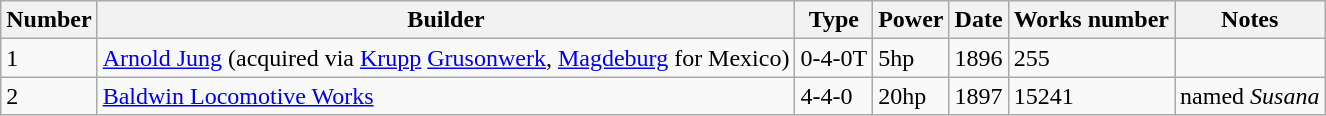<table class="wikitable">
<tr>
<th>Number</th>
<th>Builder</th>
<th>Type</th>
<th>Power</th>
<th>Date</th>
<th>Works number</th>
<th>Notes</th>
</tr>
<tr>
<td>1</td>
<td><a href='#'>Arnold Jung</a> (acquired via <a href='#'>Krupp</a> <a href='#'>Grusonwerk</a>, <a href='#'>Magdeburg</a> for Mexico)</td>
<td>0-4-0T</td>
<td>5hp</td>
<td>1896</td>
<td>255</td>
</tr>
<tr>
<td>2</td>
<td><a href='#'>Baldwin Locomotive Works</a></td>
<td>4-4-0</td>
<td>20hp</td>
<td>1897</td>
<td>15241</td>
<td>named <em>Susana</em></td>
</tr>
</table>
